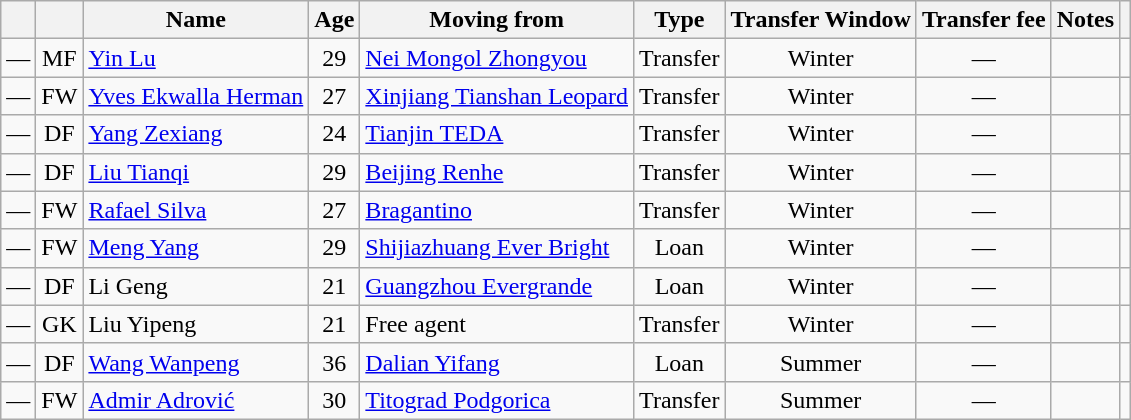<table class="wikitable" style="text-align: center">
<tr>
<th></th>
<th></th>
<th>Name</th>
<th>Age</th>
<th>Moving from</th>
<th>Type</th>
<th>Transfer Window</th>
<th>Transfer fee</th>
<th>Notes</th>
<th></th>
</tr>
<tr>
<td>—</td>
<td>MF</td>
<td align=left> <a href='#'>Yin Lu</a></td>
<td>29</td>
<td align=left> <a href='#'>Nei Mongol Zhongyou</a></td>
<td>Transfer</td>
<td>Winter</td>
<td>—</td>
<td></td>
<td></td>
</tr>
<tr>
<td>—</td>
<td>FW</td>
<td align=left> <a href='#'>Yves Ekwalla Herman</a></td>
<td>27</td>
<td align=left><a href='#'>Xinjiang Tianshan Leopard</a></td>
<td>Transfer</td>
<td>Winter</td>
<td>—</td>
<td></td>
<td></td>
</tr>
<tr>
<td>—</td>
<td>DF</td>
<td align=left> <a href='#'>Yang Zexiang</a></td>
<td>24</td>
<td align=left> <a href='#'>Tianjin TEDA</a></td>
<td>Transfer</td>
<td>Winter</td>
<td>—</td>
<td></td>
<td></td>
</tr>
<tr>
<td>—</td>
<td>DF</td>
<td align=left> <a href='#'>Liu Tianqi</a></td>
<td>29</td>
<td align=left> <a href='#'>Beijing Renhe</a></td>
<td>Transfer</td>
<td>Winter</td>
<td>—</td>
<td></td>
<td></td>
</tr>
<tr>
<td>—</td>
<td>FW</td>
<td align=left> <a href='#'>Rafael Silva</a></td>
<td>27</td>
<td align=left> <a href='#'>Bragantino</a></td>
<td>Transfer</td>
<td>Winter</td>
<td>—</td>
<td></td>
<td></td>
</tr>
<tr>
<td>—</td>
<td>FW</td>
<td align=left> <a href='#'>Meng Yang</a></td>
<td>29</td>
<td align=left> <a href='#'>Shijiazhuang Ever Bright</a></td>
<td>Loan</td>
<td>Winter</td>
<td>—</td>
<td></td>
<td></td>
</tr>
<tr>
<td>—</td>
<td>DF</td>
<td align=left> Li Geng</td>
<td>21</td>
<td align=left> <a href='#'>Guangzhou Evergrande</a></td>
<td>Loan</td>
<td>Winter</td>
<td>—</td>
<td></td>
<td></td>
</tr>
<tr>
<td>—</td>
<td>GK</td>
<td align=left> Liu Yipeng</td>
<td>21</td>
<td align=left>Free agent</td>
<td>Transfer</td>
<td>Winter</td>
<td>—</td>
<td></td>
<td></td>
</tr>
<tr>
<td>—</td>
<td>DF</td>
<td align=left> <a href='#'>Wang Wanpeng</a></td>
<td>36</td>
<td align=left> <a href='#'>Dalian Yifang</a></td>
<td>Loan</td>
<td>Summer</td>
<td>—</td>
<td></td>
<td></td>
</tr>
<tr>
<td>—</td>
<td>FW</td>
<td align=left> <a href='#'>Admir Adrović</a></td>
<td>30</td>
<td align=left> <a href='#'>Titograd Podgorica</a></td>
<td>Transfer</td>
<td>Summer</td>
<td>—</td>
<td></td>
<td></td>
</tr>
</table>
